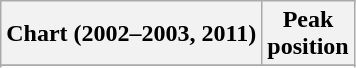<table class="wikitable sortable plainrowheaders"  style="text-align:center">
<tr>
<th scope="col">Chart (2002–2003, 2011)</th>
<th scope="col">Peak<br>position</th>
</tr>
<tr>
</tr>
<tr>
</tr>
</table>
